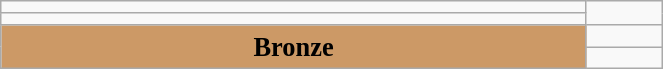<table class="wikitable" style=" text-align:center; font-size:110%;" width="35%">
<tr>
<td></td>
</tr>
<tr>
<td></td>
</tr>
<tr>
<td rowspan="2" bgcolor="#cc9966"><strong>Bronze</strong></td>
<td></td>
</tr>
<tr>
<td></td>
</tr>
</table>
